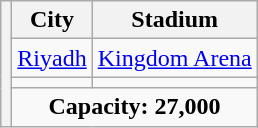<table class="wikitable" style="text-align:center;margin:1em auto;">
<tr>
<th rowspan="4"></th>
<th>City</th>
<th>Stadium</th>
</tr>
<tr>
<td><a href='#'>Riyadh</a></td>
<td><a href='#'>Kingdom Arena</a></td>
</tr>
<tr>
<td></td>
<td></td>
</tr>
<tr>
<td colspan="2"><strong>Capacity: 27,000</strong></td>
</tr>
</table>
